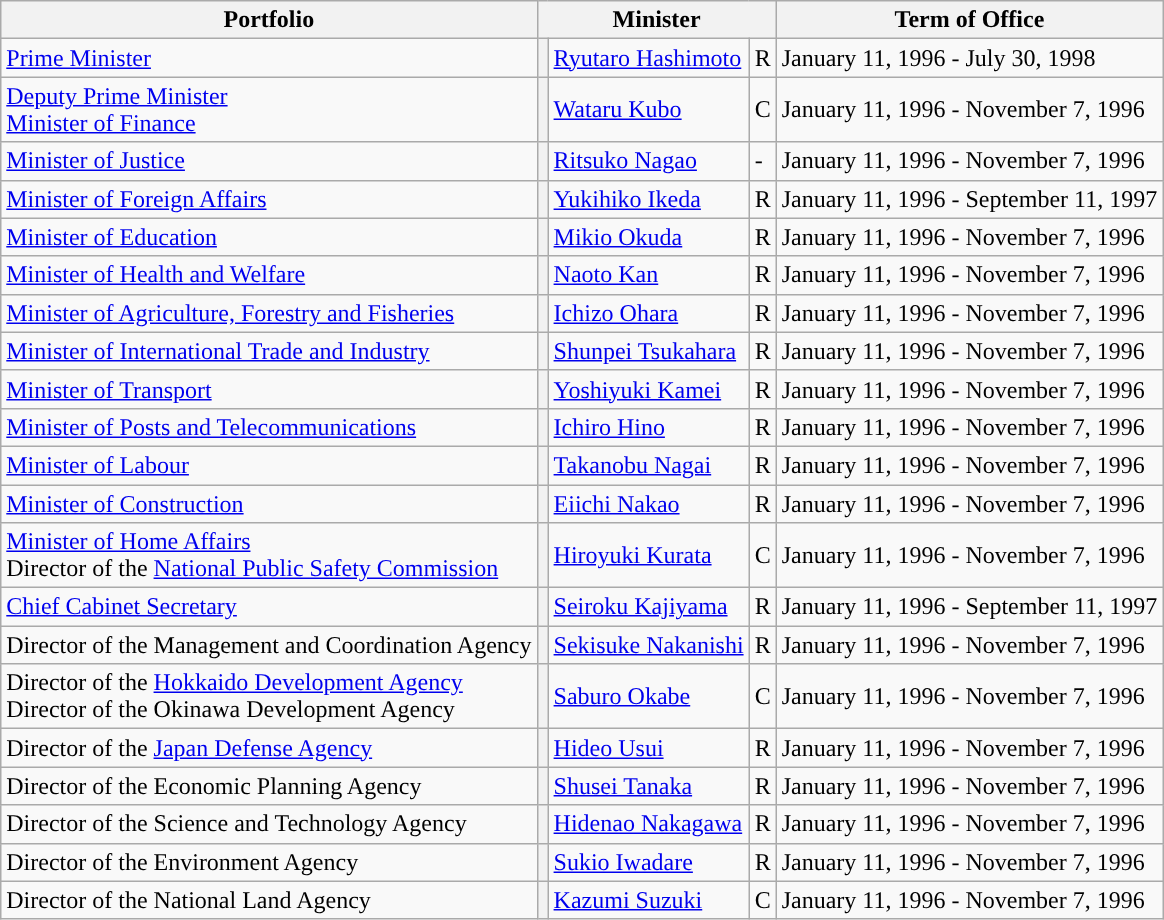<table class="wikitable">
<tr>
<th>Portfolio</th>
<th colspan=3>Minister</th>
<th>Term of Office</th>
</tr>
<tr>
<td><a href='#'>Prime Minister</a></td>
<th style="color:inherit;background-color: "></th>
<td><a href='#'>Ryutaro Hashimoto</a></td>
<td>R</td>
<td>January 11, 1996 - July 30, 1998</td>
</tr>
<tr>
<td><a href='#'>Deputy Prime Minister</a> <br><a href='#'>Minister of Finance</a></td>
<th style="color:inherit;background-color: "></th>
<td><a href='#'>Wataru Kubo</a></td>
<td>C</td>
<td>January 11, 1996 - November 7, 1996</td>
</tr>
<tr>
<td><a href='#'>Minister of Justice</a></td>
<th style="color:inherit;background-color: "></th>
<td><a href='#'>Ritsuko Nagao</a></td>
<td>-</td>
<td>January 11, 1996 - November 7, 1996</td>
</tr>
<tr>
<td><a href='#'>Minister of Foreign Affairs</a></td>
<th style="color:inherit;background-color: "></th>
<td><a href='#'>Yukihiko Ikeda</a></td>
<td>R</td>
<td>January 11, 1996 - September 11, 1997</td>
</tr>
<tr>
<td><a href='#'>Minister of Education</a></td>
<th style="color:inherit;background-color: "></th>
<td><a href='#'>Mikio Okuda</a></td>
<td>R</td>
<td>January 11, 1996 - November 7, 1996</td>
</tr>
<tr>
<td><a href='#'>Minister of Health and Welfare</a></td>
<th style="color:inherit;background-color: "></th>
<td><a href='#'>Naoto Kan</a></td>
<td>R</td>
<td>January 11, 1996 - November 7, 1996</td>
</tr>
<tr>
<td><a href='#'>Minister of Agriculture, Forestry and Fisheries</a></td>
<th style="color:inherit;background-color: "></th>
<td><a href='#'>Ichizo Ohara</a></td>
<td>R</td>
<td>January 11, 1996 - November 7, 1996</td>
</tr>
<tr>
<td><a href='#'>Minister of International Trade and Industry</a></td>
<th style="color:inherit;background-color: "></th>
<td><a href='#'>Shunpei Tsukahara</a></td>
<td>R</td>
<td>January 11, 1996 - November 7, 1996</td>
</tr>
<tr>
<td><a href='#'>Minister of Transport</a></td>
<th style="color:inherit;background-color: "></th>
<td><a href='#'>Yoshiyuki Kamei</a></td>
<td>R</td>
<td>January 11, 1996 - November 7, 1996</td>
</tr>
<tr>
<td><a href='#'>Minister of Posts and Telecommunications</a></td>
<th style="color:inherit;background-color: "></th>
<td><a href='#'>Ichiro Hino</a></td>
<td>R</td>
<td>January 11, 1996 - November 7, 1996</td>
</tr>
<tr>
<td><a href='#'>Minister of Labour</a></td>
<th style="color:inherit;background-color: "></th>
<td><a href='#'>Takanobu Nagai</a></td>
<td>R</td>
<td>January 11, 1996 - November 7, 1996</td>
</tr>
<tr>
<td><a href='#'>Minister of Construction</a></td>
<th style="color:inherit;background-color: "></th>
<td><a href='#'>Eiichi Nakao</a></td>
<td>R</td>
<td>January 11, 1996 - November 7, 1996</td>
</tr>
<tr>
<td><a href='#'>Minister of Home Affairs</a> <br>Director of the <a href='#'>National Public Safety Commission</a></td>
<th style="color:inherit;background-color: "></th>
<td><a href='#'>Hiroyuki Kurata</a></td>
<td>C</td>
<td>January 11, 1996 - November 7, 1996</td>
</tr>
<tr>
<td><a href='#'>Chief Cabinet Secretary</a></td>
<th style="color:inherit;background-color: "></th>
<td><a href='#'>Seiroku Kajiyama</a></td>
<td>R</td>
<td>January 11, 1996 - September 11, 1997</td>
</tr>
<tr>
<td>Director of the Management and Coordination Agency</td>
<th style="color:inherit;background-color: "></th>
<td><a href='#'>Sekisuke Nakanishi</a></td>
<td>R</td>
<td>January 11, 1996 - November 7, 1996</td>
</tr>
<tr>
<td>Director of the <a href='#'>Hokkaido Development Agency</a> <br>Director of the Okinawa Development Agency</td>
<th style="color:inherit;background-color: "></th>
<td><a href='#'>Saburo Okabe</a></td>
<td>C</td>
<td>January 11, 1996 - November 7, 1996</td>
</tr>
<tr>
<td>Director of the <a href='#'>Japan Defense Agency</a></td>
<th style="color:inherit;background-color: "></th>
<td><a href='#'>Hideo Usui</a></td>
<td>R</td>
<td>January 11, 1996 - November 7, 1996</td>
</tr>
<tr>
<td>Director of the Economic Planning Agency</td>
<th style="color:inherit;background-color: "></th>
<td><a href='#'>Shusei Tanaka</a></td>
<td>R</td>
<td>January 11, 1996 - November 7, 1996</td>
</tr>
<tr>
<td>Director of the Science and Technology Agency</td>
<th style="color:inherit;background-color: "></th>
<td><a href='#'>Hidenao Nakagawa</a></td>
<td>R</td>
<td>January 11, 1996 - November 7, 1996</td>
</tr>
<tr>
<td>Director of the Environment Agency</td>
<th style="color:inherit;background-color: "></th>
<td><a href='#'>Sukio Iwadare</a></td>
<td>R</td>
<td>January 11, 1996 - November 7, 1996</td>
</tr>
<tr>
<td>Director of the National Land Agency</td>
<th style="color:inherit;background-color: "></th>
<td><a href='#'>Kazumi Suzuki</a></td>
<td>C</td>
<td>January 11, 1996 - November 7, 1996</td>
</tr>
</table>
